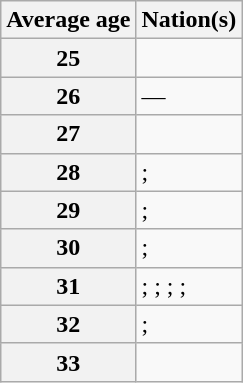<table class="wikitable">
<tr>
<th>Average age</th>
<th>Nation(s)</th>
</tr>
<tr>
<th>25</th>
<td></td>
</tr>
<tr>
<th>26</th>
<td>—</td>
</tr>
<tr>
<th>27</th>
<td></td>
</tr>
<tr>
<th>28</th>
<td>; </td>
</tr>
<tr>
<th>29</th>
<td>; </td>
</tr>
<tr>
<th>30</th>
<td>; </td>
</tr>
<tr>
<th>31</th>
<td>; ; ; ; </td>
</tr>
<tr>
<th>32</th>
<td>; </td>
</tr>
<tr>
<th>33</th>
<td></td>
</tr>
</table>
